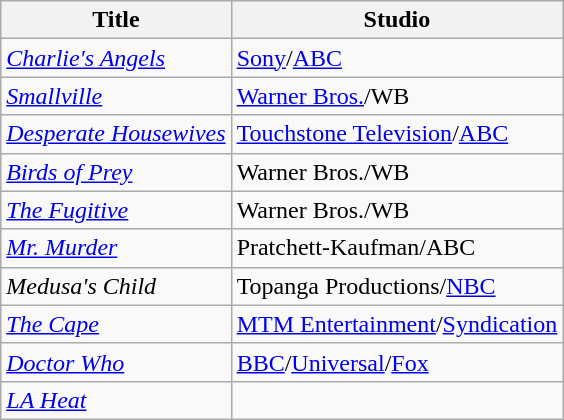<table class="wikitable">
<tr>
<th>Title</th>
<th>Studio</th>
</tr>
<tr>
<td><a href='#'><em>Charlie's Angels</em></a></td>
<td><a href='#'>Sony</a>/<a href='#'>ABC</a></td>
</tr>
<tr>
<td><em><a href='#'>Smallville</a></em></td>
<td><a href='#'>Warner Bros.</a>/WB</td>
</tr>
<tr>
<td><em><a href='#'>Desperate Housewives</a></em></td>
<td><a href='#'>Touchstone Television</a>/<a href='#'>ABC</a></td>
</tr>
<tr>
<td><a href='#'><em>Birds of Prey</em></a></td>
<td>Warner Bros./WB</td>
</tr>
<tr>
<td><a href='#'><em>The Fugitive</em></a></td>
<td>Warner Bros./WB</td>
</tr>
<tr>
<td><em><a href='#'>Mr. Murder</a></em></td>
<td>Pratchett-Kaufman/ABC</td>
</tr>
<tr>
<td><em>Medusa's Child</em></td>
<td>Topanga Productions/<a href='#'>NBC</a></td>
</tr>
<tr>
<td><a href='#'><em>The Cape</em></a></td>
<td><a href='#'>MTM Entertainment</a>/<a href='#'>Syndication</a></td>
</tr>
<tr>
<td><a href='#'><em>Doctor Who</em></a></td>
<td><a href='#'>BBC</a>/<a href='#'>Universal</a>/<a href='#'>Fox</a></td>
</tr>
<tr>
<td><a href='#'><em>LA Heat</em></a></td>
<td></td>
</tr>
</table>
